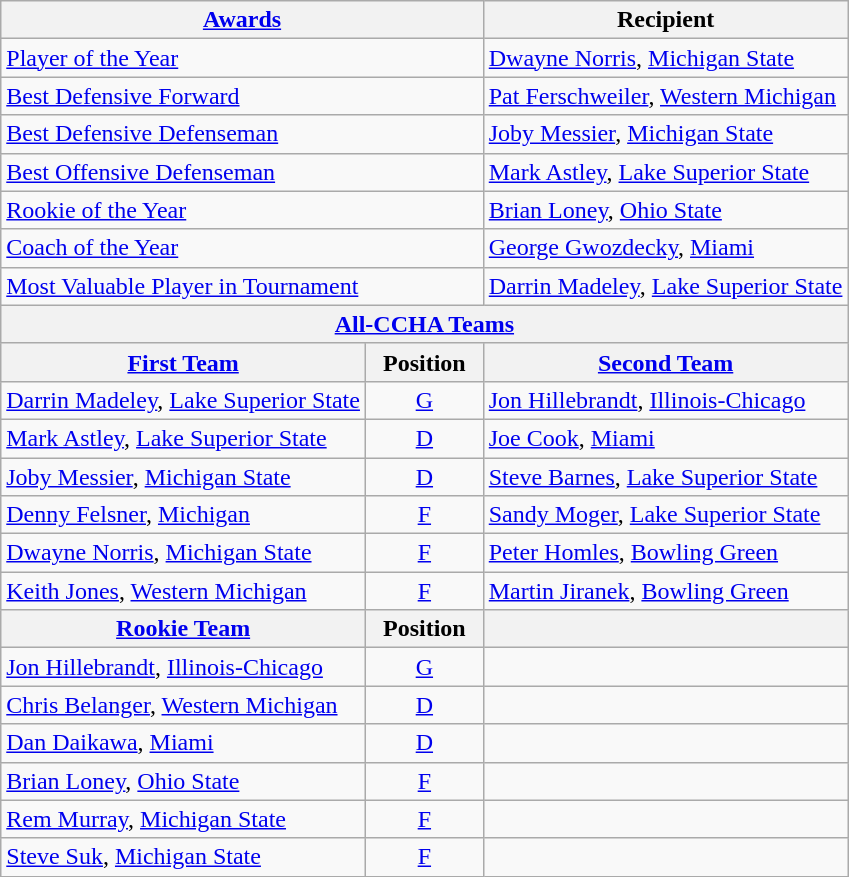<table class="wikitable">
<tr>
<th colspan=2><a href='#'>Awards</a></th>
<th>Recipient</th>
</tr>
<tr>
<td colspan=2><a href='#'>Player of the Year</a></td>
<td><a href='#'>Dwayne Norris</a>, <a href='#'>Michigan State</a></td>
</tr>
<tr>
<td colspan=2><a href='#'>Best Defensive Forward</a></td>
<td><a href='#'>Pat Ferschweiler</a>, <a href='#'>Western Michigan</a></td>
</tr>
<tr>
<td colspan=2><a href='#'>Best Defensive Defenseman</a></td>
<td><a href='#'>Joby Messier</a>, <a href='#'>Michigan State</a></td>
</tr>
<tr>
<td colspan=2><a href='#'>Best Offensive Defenseman</a></td>
<td><a href='#'>Mark Astley</a>, <a href='#'>Lake Superior State</a></td>
</tr>
<tr>
<td colspan=2><a href='#'>Rookie of the Year</a></td>
<td><a href='#'>Brian Loney</a>, <a href='#'>Ohio State</a></td>
</tr>
<tr>
<td colspan=2><a href='#'>Coach of the Year</a></td>
<td><a href='#'>George Gwozdecky</a>, <a href='#'>Miami</a></td>
</tr>
<tr>
<td colspan=2><a href='#'>Most Valuable Player in Tournament</a></td>
<td><a href='#'>Darrin Madeley</a>, <a href='#'>Lake Superior State</a></td>
</tr>
<tr>
<th colspan=3><a href='#'>All-CCHA Teams</a></th>
</tr>
<tr>
<th><a href='#'>First Team</a></th>
<th>  Position  </th>
<th><a href='#'>Second Team</a></th>
</tr>
<tr>
<td><a href='#'>Darrin Madeley</a>, <a href='#'>Lake Superior State</a></td>
<td align=center><a href='#'>G</a></td>
<td><a href='#'>Jon Hillebrandt</a>, <a href='#'>Illinois-Chicago</a></td>
</tr>
<tr>
<td><a href='#'>Mark Astley</a>, <a href='#'>Lake Superior State</a></td>
<td align=center><a href='#'>D</a></td>
<td><a href='#'>Joe Cook</a>, <a href='#'>Miami</a></td>
</tr>
<tr>
<td><a href='#'>Joby Messier</a>, <a href='#'>Michigan State</a></td>
<td align=center><a href='#'>D</a></td>
<td><a href='#'>Steve Barnes</a>, <a href='#'>Lake Superior State</a></td>
</tr>
<tr>
<td><a href='#'>Denny Felsner</a>, <a href='#'>Michigan</a></td>
<td align=center><a href='#'>F</a></td>
<td><a href='#'>Sandy Moger</a>, <a href='#'>Lake Superior State</a></td>
</tr>
<tr>
<td><a href='#'>Dwayne Norris</a>, <a href='#'>Michigan State</a></td>
<td align=center><a href='#'>F</a></td>
<td><a href='#'>Peter Homles</a>, <a href='#'>Bowling Green</a></td>
</tr>
<tr>
<td><a href='#'>Keith Jones</a>, <a href='#'>Western Michigan</a></td>
<td align=center><a href='#'>F</a></td>
<td><a href='#'>Martin Jiranek</a>, <a href='#'>Bowling Green</a></td>
</tr>
<tr>
<th><a href='#'>Rookie Team</a></th>
<th>  Position  </th>
<th></th>
</tr>
<tr>
<td><a href='#'>Jon Hillebrandt</a>, <a href='#'>Illinois-Chicago</a></td>
<td align=center><a href='#'>G</a></td>
<td></td>
</tr>
<tr>
<td><a href='#'>Chris Belanger</a>, <a href='#'>Western Michigan</a></td>
<td align=center><a href='#'>D</a></td>
<td></td>
</tr>
<tr>
<td><a href='#'>Dan Daikawa</a>, <a href='#'>Miami</a></td>
<td align=center><a href='#'>D</a></td>
<td></td>
</tr>
<tr>
<td><a href='#'>Brian Loney</a>, <a href='#'>Ohio State</a></td>
<td align=center><a href='#'>F</a></td>
<td></td>
</tr>
<tr>
<td><a href='#'>Rem Murray</a>, <a href='#'>Michigan State</a></td>
<td align=center><a href='#'>F</a></td>
<td></td>
</tr>
<tr>
<td><a href='#'>Steve Suk</a>, <a href='#'>Michigan State</a></td>
<td align=center><a href='#'>F</a></td>
<td></td>
</tr>
</table>
